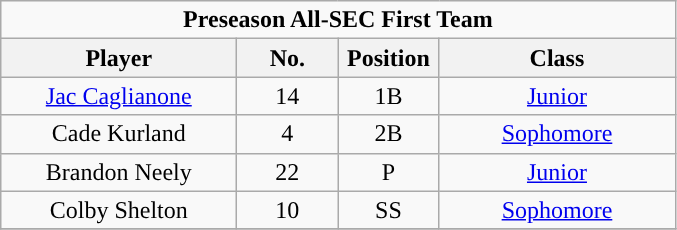<table class="wikitable" style="text-align:center">
<tr>
<td colspan="5"><strong>Preseason All-SEC First Team</strong></td>
</tr>
<tr>
<th style="width:150px; ">Player</th>
<th style="width:60px; ">No.</th>
<th style="width:60px; ">Position</th>
<th style="width:150px; ">Class</th>
</tr>
<tr>
<td><a href='#'>Jac Caglianone</a></td>
<td>14</td>
<td>1B</td>
<td><a href='#'>Junior</a></td>
</tr>
<tr>
<td>Cade Kurland</td>
<td>4</td>
<td>2B</td>
<td><a href='#'>Sophomore</a></td>
</tr>
<tr>
<td>Brandon Neely</td>
<td>22</td>
<td>P</td>
<td><a href='#'>Junior</a></td>
</tr>
<tr>
<td>Colby Shelton</td>
<td>10</td>
<td>SS</td>
<td><a href='#'>Sophomore</a></td>
</tr>
<tr>
</tr>
</table>
